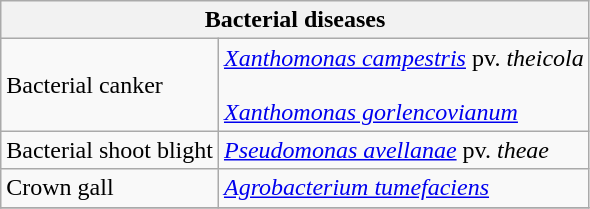<table class="wikitable" style="clear">
<tr>
<th colspan=2><strong>Bacterial diseases</strong><br></th>
</tr>
<tr>
<td>Bacterial canker</td>
<td><em><a href='#'>Xanthomonas campestris</a></em> pv. <em>theicola</em> <br><br><em><a href='#'>Xanthomonas gorlencovianum</a></em></td>
</tr>
<tr>
<td>Bacterial shoot blight</td>
<td><em><a href='#'>Pseudomonas avellanae</a></em> pv. <em>theae</em></td>
</tr>
<tr>
<td>Crown gall</td>
<td><em><a href='#'>Agrobacterium tumefaciens</a></em></td>
</tr>
<tr>
</tr>
</table>
